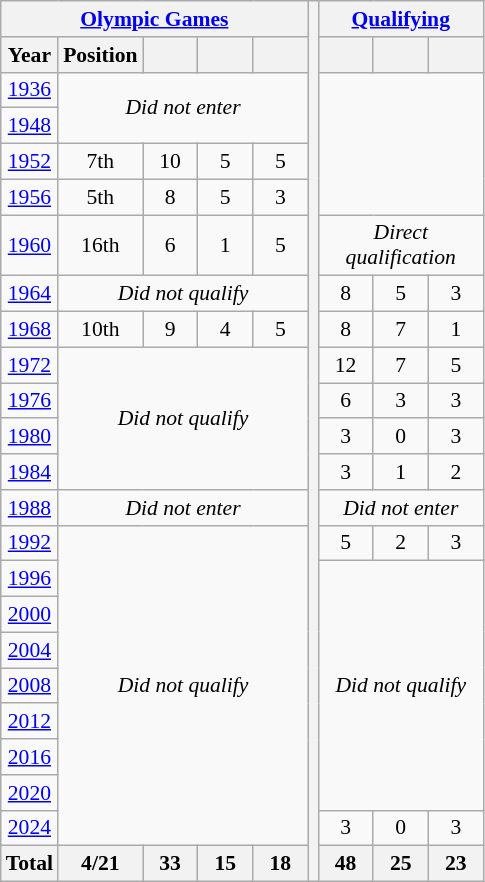<table class="wikitable" style="text-align: center;font-size:90%;">
<tr>
<th colspan=5><a href='#'>Olympic Games</a></th>
<th rowspan=24></th>
<th colspan=3><a href='#'>Qualifying</a></th>
</tr>
<tr>
<th>Year</th>
<th>Position</th>
<th width=30></th>
<th width=30></th>
<th width=30></th>
<th width=30></th>
<th width=30></th>
<th width=30></th>
</tr>
<tr>
<td> <a href='#'>1936</a></td>
<td colspan=4 rowspan=2><em>Did not enter</em></td>
</tr>
<tr>
<td> <a href='#'>1948</a></td>
</tr>
<tr>
<td> <a href='#'>1952</a></td>
<td>7th</td>
<td>10</td>
<td>5</td>
<td>5</td>
</tr>
<tr>
<td> <a href='#'>1956</a></td>
<td>5th</td>
<td>8</td>
<td>5</td>
<td>3</td>
</tr>
<tr>
<td> <a href='#'>1960</a></td>
<td>16th</td>
<td>6</td>
<td>1</td>
<td>5</td>
<td colspan=3><em>Direct qualification</em></td>
</tr>
<tr>
<td> <a href='#'>1964</a></td>
<td colspan=4><em>Did not qualify</em></td>
<td>8</td>
<td>5</td>
<td>3</td>
</tr>
<tr>
<td> <a href='#'>1968</a></td>
<td>10th</td>
<td>9</td>
<td>4</td>
<td>5</td>
<td>8</td>
<td>7</td>
<td>1</td>
</tr>
<tr>
<td> <a href='#'>1972</a></td>
<td colspan=4 rowspan=4><em>Did not qualify</em></td>
<td>12</td>
<td>7</td>
<td>5</td>
</tr>
<tr>
<td> <a href='#'>1976</a></td>
<td>6</td>
<td>3</td>
<td>3</td>
</tr>
<tr>
<td> <a href='#'>1980</a></td>
<td>3</td>
<td>0</td>
<td>3</td>
</tr>
<tr>
<td> <a href='#'>1984</a></td>
<td>3</td>
<td>1</td>
<td>2</td>
</tr>
<tr>
<td> <a href='#'>1988</a></td>
<td colspan=4><em>Did not enter</em></td>
<td colspan=3><em>Did not enter</em></td>
</tr>
<tr>
<td> <a href='#'>1992</a></td>
<td colspan=4 rowspan=9><em>Did not qualify</em></td>
<td>5</td>
<td>2</td>
<td>3</td>
</tr>
<tr>
<td> <a href='#'>1996</a></td>
<td colspan=3 rowspan=7><em>Did not qualify</em></td>
</tr>
<tr>
<td> <a href='#'>2000</a></td>
</tr>
<tr>
<td> <a href='#'>2004</a></td>
</tr>
<tr>
<td> <a href='#'>2008</a></td>
</tr>
<tr>
<td> <a href='#'>2012</a></td>
</tr>
<tr>
<td> <a href='#'>2016</a></td>
</tr>
<tr>
<td> <a href='#'>2020</a></td>
</tr>
<tr>
<td> <a href='#'>2024</a></td>
<td>3</td>
<td>0</td>
<td>3</td>
</tr>
<tr>
<th>Total</th>
<th>4/21</th>
<th>33</th>
<th>15</th>
<th>18</th>
<th>48</th>
<th>25</th>
<th>23</th>
</tr>
</table>
